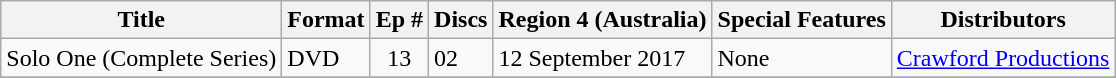<table class="wikitable">
<tr>
<th>Title</th>
<th>Format</th>
<th>Ep #</th>
<th>Discs</th>
<th>Region 4 (Australia)</th>
<th>Special Features</th>
<th>Distributors</th>
</tr>
<tr>
<td>Solo One (Complete Series)</td>
<td>DVD</td>
<td style="text-align:center;">13</td>
<td>02</td>
<td>12 September 2017</td>
<td>None</td>
<td><a href='#'>Crawford Productions</a></td>
</tr>
<tr>
</tr>
</table>
